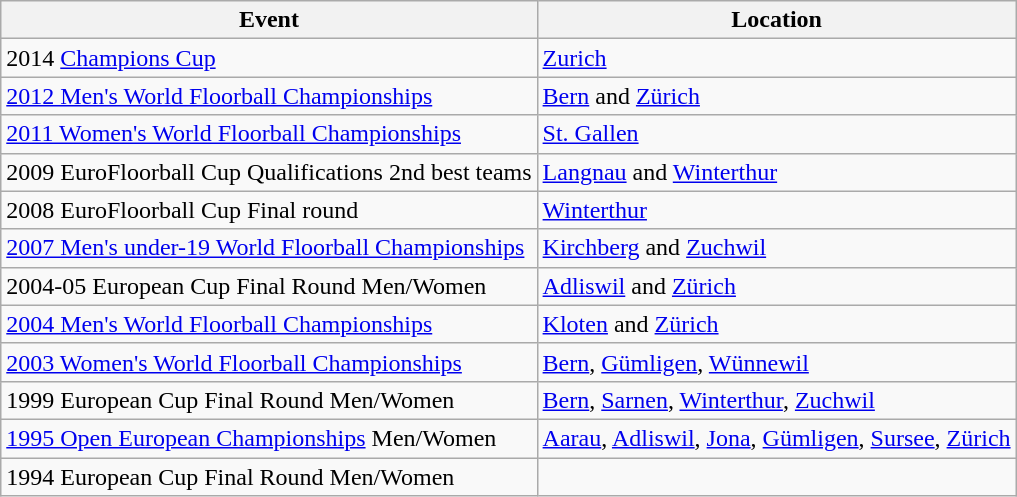<table class="wikitable">
<tr>
<th>Event</th>
<th>Location</th>
</tr>
<tr>
<td>2014 <a href='#'>Champions Cup</a></td>
<td><a href='#'>Zurich</a></td>
</tr>
<tr>
<td><a href='#'>2012 Men's World Floorball Championships</a></td>
<td><a href='#'>Bern</a> and <a href='#'>Zürich</a></td>
</tr>
<tr>
<td><a href='#'>2011 Women's World Floorball Championships</a></td>
<td><a href='#'>St. Gallen</a></td>
</tr>
<tr>
<td>2009 EuroFloorball Cup Qualifications 2nd best teams</td>
<td><a href='#'>Langnau</a> and <a href='#'>Winterthur</a></td>
</tr>
<tr>
<td>2008 EuroFloorball Cup Final round</td>
<td><a href='#'>Winterthur</a></td>
</tr>
<tr>
<td><a href='#'>2007 Men's under-19 World Floorball Championships</a></td>
<td><a href='#'>Kirchberg</a> and <a href='#'>Zuchwil</a></td>
</tr>
<tr>
<td>2004-05 European Cup Final Round Men/Women</td>
<td><a href='#'>Adliswil</a> and <a href='#'>Zürich</a></td>
</tr>
<tr>
<td><a href='#'>2004 Men's World Floorball Championships</a></td>
<td><a href='#'>Kloten</a> and <a href='#'>Zürich</a></td>
</tr>
<tr>
<td><a href='#'>2003 Women's World Floorball Championships</a></td>
<td><a href='#'>Bern</a>, <a href='#'>Gümligen</a>, <a href='#'>Wünnewil</a></td>
</tr>
<tr>
<td>1999 European Cup Final Round Men/Women</td>
<td><a href='#'>Bern</a>, <a href='#'>Sarnen</a>, <a href='#'>Winterthur</a>, <a href='#'>Zuchwil</a></td>
</tr>
<tr>
<td><a href='#'>1995 Open European Championships</a> Men/Women</td>
<td><a href='#'>Aarau</a>, <a href='#'>Adliswil</a>, <a href='#'>Jona</a>, <a href='#'>Gümligen</a>, <a href='#'>Sursee</a>, <a href='#'>Zürich</a></td>
</tr>
<tr>
<td>1994 European Cup Final Round Men/Women</td>
<td></td>
</tr>
</table>
